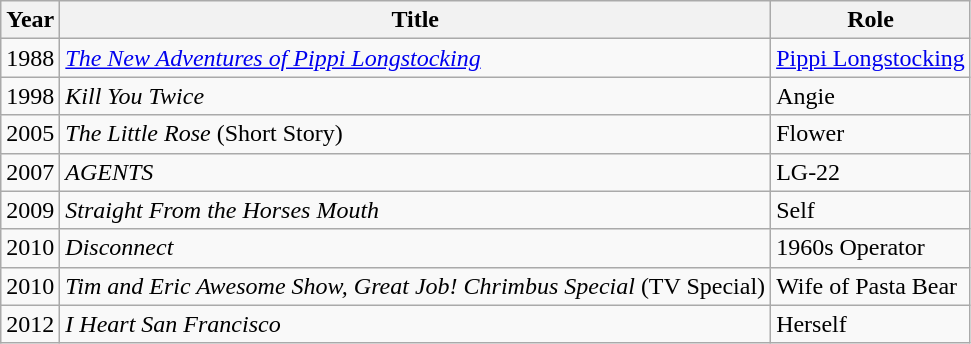<table class="wikitable">
<tr>
<th>Year</th>
<th>Title</th>
<th>Role</th>
</tr>
<tr>
<td>1988</td>
<td><em><a href='#'>The New Adventures of Pippi Longstocking</a></em></td>
<td><a href='#'>Pippi Longstocking</a></td>
</tr>
<tr>
<td>1998</td>
<td><em>Kill You Twice</em></td>
<td>Angie</td>
</tr>
<tr>
<td>2005</td>
<td><em>The Little Rose</em> (Short Story)</td>
<td>Flower</td>
</tr>
<tr>
<td>2007</td>
<td><em>AGENTS</em></td>
<td>LG-22</td>
</tr>
<tr>
<td>2009</td>
<td><em>Straight From the Horses Mouth</em></td>
<td>Self</td>
</tr>
<tr>
<td>2010</td>
<td><em>Disconnect</em></td>
<td>1960s Operator</td>
</tr>
<tr>
<td>2010</td>
<td><em>Tim and Eric Awesome Show, Great Job! Chrimbus Special</em> (TV Special)</td>
<td>Wife of Pasta Bear</td>
</tr>
<tr>
<td>2012</td>
<td><em>I Heart San Francisco</em></td>
<td>Herself</td>
</tr>
</table>
